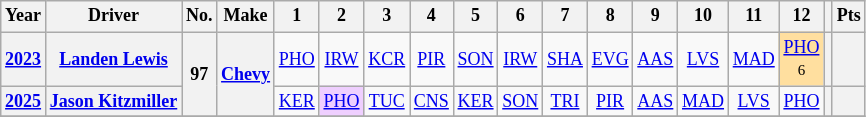<table class="wikitable" style="text-align:center; font-size:75%">
<tr>
<th>Year</th>
<th>Driver</th>
<th>No.</th>
<th>Make</th>
<th>1</th>
<th>2</th>
<th>3</th>
<th>4</th>
<th>5</th>
<th>6</th>
<th>7</th>
<th>8</th>
<th>9</th>
<th>10</th>
<th>11</th>
<th>12</th>
<th></th>
<th>Pts</th>
</tr>
<tr>
<th><a href='#'>2023</a></th>
<th><a href='#'>Landen Lewis</a></th>
<th rowspan=2>97</th>
<th rowspan=2><a href='#'>Chevy</a></th>
<td><a href='#'>PHO</a></td>
<td><a href='#'>IRW</a></td>
<td><a href='#'>KCR</a></td>
<td><a href='#'>PIR</a></td>
<td><a href='#'>SON</a></td>
<td><a href='#'>IRW</a></td>
<td><a href='#'>SHA</a></td>
<td><a href='#'>EVG</a></td>
<td><a href='#'>AAS</a></td>
<td><a href='#'>LVS</a></td>
<td><a href='#'>MAD</a></td>
<td style="background:#FFDF9F;"><a href='#'>PHO</a><br><small>6</small></td>
<th></th>
<th></th>
</tr>
<tr>
<th><a href='#'>2025</a></th>
<th><a href='#'>Jason Kitzmiller</a></th>
<td><a href='#'>KER</a></td>
<td style="background:#EFCFFF;"><a href='#'>PHO</a><br></td>
<td><a href='#'>TUC</a></td>
<td><a href='#'>CNS</a></td>
<td><a href='#'>KER</a></td>
<td><a href='#'>SON</a></td>
<td><a href='#'>TRI</a></td>
<td><a href='#'>PIR</a></td>
<td><a href='#'>AAS</a></td>
<td><a href='#'>MAD</a></td>
<td><a href='#'>LVS</a></td>
<td><a href='#'>PHO</a></td>
<th></th>
<th></th>
</tr>
<tr>
</tr>
</table>
